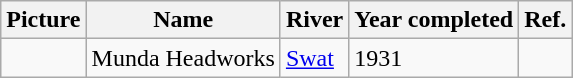<table class="wikitable">
<tr>
<th>Picture</th>
<th>Name</th>
<th>River</th>
<th>Year completed</th>
<th>Ref.</th>
</tr>
<tr>
<td></td>
<td>Munda Headworks</td>
<td><a href='#'>Swat</a></td>
<td>1931</td>
<td></td>
</tr>
</table>
